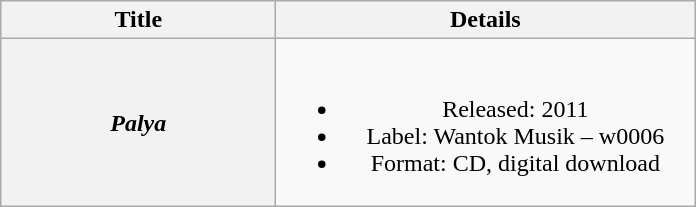<table class="wikitable plainrowheaders" style="text-align:center;" border="1">
<tr>
<th scope="col" style="width:11em;">Title</th>
<th scope="col" style="width:17em;">Details</th>
</tr>
<tr>
<th scope="row"><em>Palya</em></th>
<td><br><ul><li>Released: 2011</li><li>Label: Wantok Musik – w0006</li><li>Format: CD, digital download</li></ul></td>
</tr>
</table>
